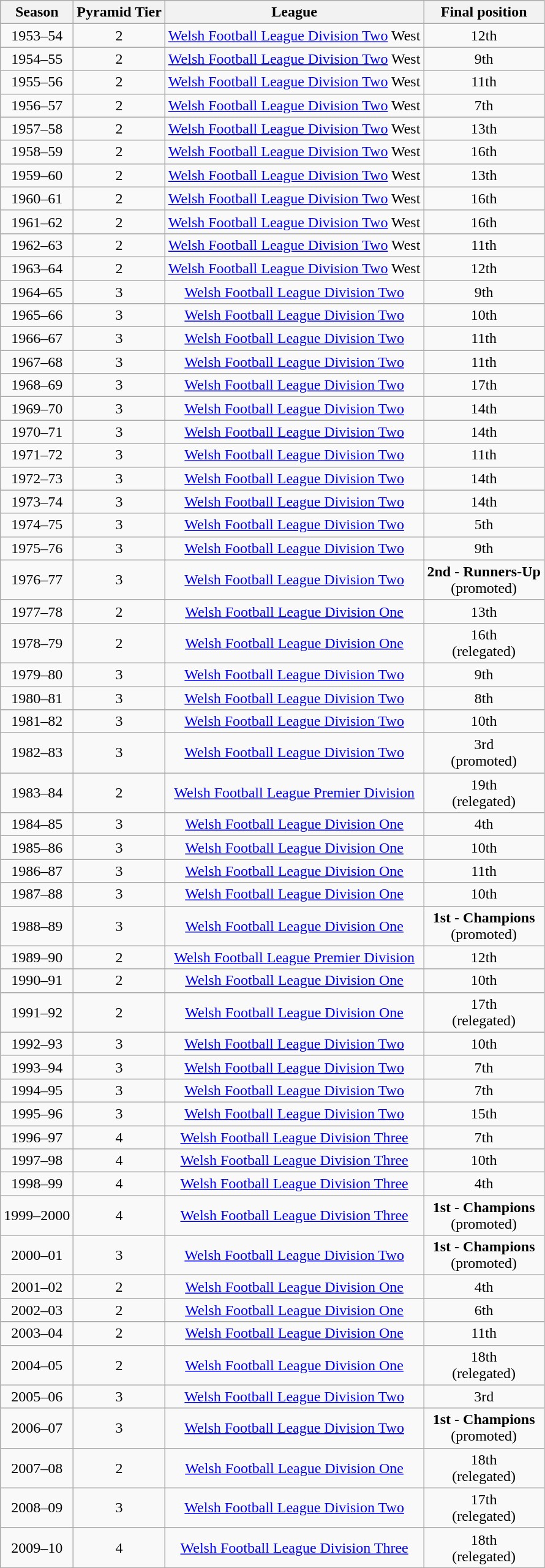<table class="wikitable" style="text-align: center">
<tr>
<th>Season</th>
<th>Pyramid Tier</th>
<th>League</th>
<th>Final position</th>
</tr>
<tr>
<td>1953–54</td>
<td>2</td>
<td><a href='#'>Welsh Football League Division Two</a> West</td>
<td>12th</td>
</tr>
<tr>
<td>1954–55</td>
<td>2</td>
<td><a href='#'>Welsh Football League Division Two</a> West</td>
<td>9th</td>
</tr>
<tr>
<td>1955–56</td>
<td>2</td>
<td><a href='#'>Welsh Football League Division Two</a> West</td>
<td>11th</td>
</tr>
<tr>
<td>1956–57</td>
<td>2</td>
<td><a href='#'>Welsh Football League Division Two</a> West</td>
<td>7th</td>
</tr>
<tr>
<td>1957–58</td>
<td>2</td>
<td><a href='#'>Welsh Football League Division Two</a> West</td>
<td>13th</td>
</tr>
<tr>
<td>1958–59</td>
<td>2</td>
<td><a href='#'>Welsh Football League Division Two</a> West</td>
<td>16th</td>
</tr>
<tr>
<td>1959–60</td>
<td>2</td>
<td><a href='#'>Welsh Football League Division Two</a> West</td>
<td>13th</td>
</tr>
<tr>
<td>1960–61</td>
<td>2</td>
<td><a href='#'>Welsh Football League Division Two</a> West</td>
<td>16th</td>
</tr>
<tr>
<td>1961–62</td>
<td>2</td>
<td><a href='#'>Welsh Football League Division Two</a> West</td>
<td>16th</td>
</tr>
<tr>
<td>1962–63</td>
<td>2</td>
<td><a href='#'>Welsh Football League Division Two</a> West</td>
<td>11th</td>
</tr>
<tr>
<td>1963–64</td>
<td>2</td>
<td><a href='#'>Welsh Football League Division Two</a> West</td>
<td>12th</td>
</tr>
<tr>
<td>1964–65</td>
<td>3</td>
<td><a href='#'>Welsh Football League Division Two</a></td>
<td>9th</td>
</tr>
<tr>
<td>1965–66</td>
<td>3</td>
<td><a href='#'>Welsh Football League Division Two</a></td>
<td>10th</td>
</tr>
<tr>
<td>1966–67</td>
<td>3</td>
<td><a href='#'>Welsh Football League Division Two</a></td>
<td>11th</td>
</tr>
<tr>
<td>1967–68</td>
<td>3</td>
<td><a href='#'>Welsh Football League Division Two</a></td>
<td>11th</td>
</tr>
<tr>
<td>1968–69</td>
<td>3</td>
<td><a href='#'>Welsh Football League Division Two</a></td>
<td>17th</td>
</tr>
<tr>
<td>1969–70</td>
<td>3</td>
<td><a href='#'>Welsh Football League Division Two</a></td>
<td>14th</td>
</tr>
<tr>
<td>1970–71</td>
<td>3</td>
<td><a href='#'>Welsh Football League Division Two</a></td>
<td>14th</td>
</tr>
<tr>
<td>1971–72</td>
<td>3</td>
<td><a href='#'>Welsh Football League Division Two</a></td>
<td>11th</td>
</tr>
<tr>
<td>1972–73</td>
<td>3</td>
<td><a href='#'>Welsh Football League Division Two</a></td>
<td>14th</td>
</tr>
<tr>
<td>1973–74</td>
<td>3</td>
<td><a href='#'>Welsh Football League Division Two</a></td>
<td>14th</td>
</tr>
<tr>
<td>1974–75</td>
<td>3</td>
<td><a href='#'>Welsh Football League Division Two</a></td>
<td>5th</td>
</tr>
<tr>
<td>1975–76</td>
<td>3</td>
<td><a href='#'>Welsh Football League Division Two</a></td>
<td>9th</td>
</tr>
<tr>
<td>1976–77</td>
<td>3</td>
<td><a href='#'>Welsh Football League Division Two</a></td>
<td><strong>2nd - Runners-Up</strong><br>(promoted)</td>
</tr>
<tr>
<td>1977–78</td>
<td>2</td>
<td><a href='#'>Welsh Football League Division One</a></td>
<td>13th</td>
</tr>
<tr>
<td>1978–79</td>
<td>2</td>
<td><a href='#'>Welsh Football League Division One</a></td>
<td>16th<br>(relegated)</td>
</tr>
<tr>
<td>1979–80</td>
<td>3</td>
<td><a href='#'>Welsh Football League Division Two</a></td>
<td>9th</td>
</tr>
<tr>
<td>1980–81</td>
<td>3</td>
<td><a href='#'>Welsh Football League Division Two</a></td>
<td>8th</td>
</tr>
<tr>
<td>1981–82</td>
<td>3</td>
<td><a href='#'>Welsh Football League Division Two</a></td>
<td>10th</td>
</tr>
<tr>
<td>1982–83</td>
<td>3</td>
<td><a href='#'>Welsh Football League Division Two</a></td>
<td>3rd<br>(promoted)</td>
</tr>
<tr>
<td>1983–84</td>
<td>2</td>
<td><a href='#'>Welsh Football League Premier Division</a></td>
<td>19th<br>(relegated)</td>
</tr>
<tr>
<td>1984–85</td>
<td>3</td>
<td><a href='#'>Welsh Football League Division One</a></td>
<td>4th</td>
</tr>
<tr>
<td>1985–86</td>
<td>3</td>
<td><a href='#'>Welsh Football League Division One</a></td>
<td>10th</td>
</tr>
<tr>
<td>1986–87</td>
<td>3</td>
<td><a href='#'>Welsh Football League Division One</a></td>
<td>11th</td>
</tr>
<tr>
<td>1987–88</td>
<td>3</td>
<td><a href='#'>Welsh Football League Division One</a></td>
<td>10th</td>
</tr>
<tr>
<td>1988–89</td>
<td>3</td>
<td><a href='#'>Welsh Football League Division One</a></td>
<td><strong>1st - Champions</strong><br>(promoted)</td>
</tr>
<tr>
<td>1989–90</td>
<td>2</td>
<td><a href='#'>Welsh Football League Premier Division</a></td>
<td>12th</td>
</tr>
<tr>
<td>1990–91</td>
<td>2</td>
<td><a href='#'>Welsh Football League Division One</a></td>
<td>10th</td>
</tr>
<tr>
<td>1991–92</td>
<td>2</td>
<td><a href='#'>Welsh Football League Division One</a></td>
<td>17th<br>(relegated)</td>
</tr>
<tr>
<td>1992–93</td>
<td>3</td>
<td><a href='#'>Welsh Football League Division Two</a></td>
<td>10th</td>
</tr>
<tr>
<td>1993–94</td>
<td>3</td>
<td><a href='#'>Welsh Football League Division Two</a></td>
<td>7th</td>
</tr>
<tr>
<td>1994–95</td>
<td>3</td>
<td><a href='#'>Welsh Football League Division Two</a></td>
<td>7th</td>
</tr>
<tr>
<td>1995–96</td>
<td>3</td>
<td><a href='#'>Welsh Football League Division Two</a></td>
<td>15th</td>
</tr>
<tr>
<td>1996–97</td>
<td>4</td>
<td><a href='#'>Welsh Football League Division Three</a></td>
<td>7th</td>
</tr>
<tr>
<td>1997–98</td>
<td>4</td>
<td><a href='#'>Welsh Football League Division Three</a></td>
<td>10th</td>
</tr>
<tr>
<td>1998–99</td>
<td>4</td>
<td><a href='#'>Welsh Football League Division Three</a></td>
<td>4th</td>
</tr>
<tr>
<td>1999–2000</td>
<td>4</td>
<td><a href='#'>Welsh Football League Division Three</a></td>
<td><strong>1st - Champions</strong><br>(promoted)</td>
</tr>
<tr>
<td>2000–01</td>
<td>3</td>
<td><a href='#'>Welsh Football League Division Two</a></td>
<td><strong>1st - Champions</strong><br>(promoted)</td>
</tr>
<tr>
<td>2001–02</td>
<td>2</td>
<td><a href='#'>Welsh Football League Division One</a></td>
<td>4th</td>
</tr>
<tr>
<td>2002–03</td>
<td>2</td>
<td><a href='#'>Welsh Football League Division One</a></td>
<td>6th</td>
</tr>
<tr>
<td>2003–04</td>
<td>2</td>
<td><a href='#'>Welsh Football League Division One</a></td>
<td>11th</td>
</tr>
<tr>
<td>2004–05</td>
<td>2</td>
<td><a href='#'>Welsh Football League Division One</a></td>
<td>18th<br>(relegated)</td>
</tr>
<tr>
<td>2005–06</td>
<td>3</td>
<td><a href='#'>Welsh Football League Division Two</a></td>
<td>3rd</td>
</tr>
<tr>
<td>2006–07</td>
<td>3</td>
<td><a href='#'>Welsh Football League Division Two</a></td>
<td><strong>1st - Champions</strong><br>(promoted)</td>
</tr>
<tr>
<td>2007–08</td>
<td>2</td>
<td><a href='#'>Welsh Football League Division One</a></td>
<td>18th<br>(relegated)</td>
</tr>
<tr>
<td>2008–09</td>
<td>3</td>
<td><a href='#'>Welsh Football League Division Two</a></td>
<td>17th<br>(relegated)</td>
</tr>
<tr>
<td>2009–10</td>
<td>4</td>
<td><a href='#'>Welsh Football League Division Three</a></td>
<td>18th<br>(relegated)</td>
</tr>
<tr>
</tr>
<tr>
</tr>
</table>
